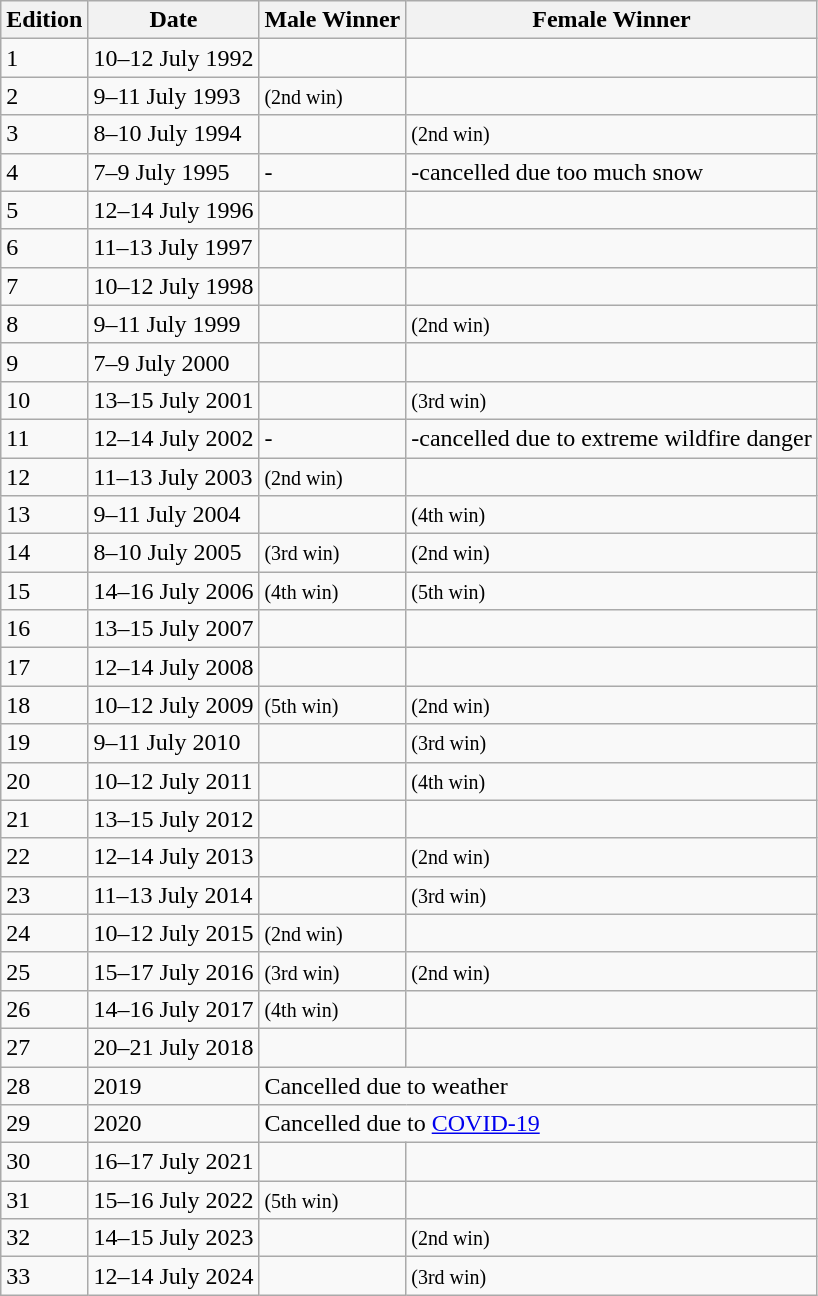<table class="wikitable">
<tr>
<th>Edition</th>
<th>Date</th>
<th>Male Winner</th>
<th>Female Winner</th>
</tr>
<tr>
<td>1</td>
<td>10–12 July 1992</td>
<td></td>
<td></td>
</tr>
<tr>
<td>2</td>
<td>9–11 July 1993</td>
<td> <small>(2nd win)</small></td>
<td></td>
</tr>
<tr>
<td>3</td>
<td>8–10 July 1994</td>
<td></td>
<td> <small>(2nd win)</small></td>
</tr>
<tr>
<td>4</td>
<td>7–9 July 1995</td>
<td>-</td>
<td>-cancelled due too much snow</td>
</tr>
<tr>
<td>5</td>
<td>12–14 July 1996</td>
<td></td>
<td></td>
</tr>
<tr>
<td>6</td>
<td>11–13 July 1997</td>
<td><br></td>
<td></td>
</tr>
<tr>
<td>7</td>
<td>10–12 July 1998</td>
<td></td>
<td></td>
</tr>
<tr>
<td>8</td>
<td>9–11 July 1999</td>
<td></td>
<td> <small>(2nd win)</small></td>
</tr>
<tr>
<td>9</td>
<td>7–9 July 2000</td>
<td></td>
<td></td>
</tr>
<tr>
<td>10</td>
<td>13–15 July 2001</td>
<td></td>
<td> <small>(3rd win)</small></td>
</tr>
<tr>
<td>11</td>
<td>12–14 July 2002</td>
<td>-</td>
<td>-cancelled due to extreme wildfire danger</td>
</tr>
<tr>
<td>12</td>
<td>11–13 July 2003</td>
<td> <small>(2nd win)</small></td>
<td></td>
</tr>
<tr>
<td>13</td>
<td>9–11 July 2004</td>
<td></td>
<td> <small>(4th win)</small></td>
</tr>
<tr>
<td>14</td>
<td>8–10 July 2005</td>
<td> <small>(3rd win)</small></td>
<td> <small>(2nd win)</small></td>
</tr>
<tr>
<td>15</td>
<td>14–16 July 2006</td>
<td> <small>(4th win)</small></td>
<td> <small>(5th win)</small></td>
</tr>
<tr>
<td>16</td>
<td>13–15 July 2007</td>
<td></td>
<td></td>
</tr>
<tr>
<td>17</td>
<td>12–14 July 2008</td>
<td></td>
<td></td>
</tr>
<tr>
<td>18</td>
<td>10–12 July 2009</td>
<td> <small>(5th win)</small></td>
<td> <small>(2nd win)</small></td>
</tr>
<tr>
<td>19</td>
<td>9–11 July 2010</td>
<td></td>
<td> <small>(3rd win)</small></td>
</tr>
<tr>
<td>20</td>
<td>10–12 July 2011</td>
<td></td>
<td> <small>(4th win)</small></td>
</tr>
<tr>
<td>21</td>
<td>13–15 July 2012</td>
<td></td>
<td></td>
</tr>
<tr>
<td>22</td>
<td>12–14 July 2013</td>
<td></td>
<td> <small>(2nd win)</small></td>
</tr>
<tr>
<td>23</td>
<td>11–13 July 2014</td>
<td></td>
<td> <small>(3rd win)</small></td>
</tr>
<tr>
<td>24</td>
<td>10–12 July 2015</td>
<td> <small>(2nd win)</small></td>
<td></td>
</tr>
<tr>
<td>25</td>
<td>15–17 July 2016</td>
<td> <small>(3rd win)</small><br></td>
<td> <small>(2nd win)</small></td>
</tr>
<tr>
<td>26</td>
<td>14–16 July 2017</td>
<td> <small>(4th win)</small></td>
<td></td>
</tr>
<tr>
<td>27</td>
<td>20–21 July 2018</td>
<td></td>
<td></td>
</tr>
<tr>
<td>28</td>
<td>2019</td>
<td colspan="2">Cancelled due to weather</td>
</tr>
<tr>
<td>29</td>
<td>2020</td>
<td colspan="2">Cancelled due to <a href='#'>COVID-19</a></td>
</tr>
<tr>
<td>30</td>
<td>16–17 July 2021</td>
<td></td>
<td></td>
</tr>
<tr>
<td>31</td>
<td>15–16 July 2022</td>
<td> <small>(5th win)</small></td>
<td></td>
</tr>
<tr>
<td>32</td>
<td>14–15 July 2023</td>
<td></td>
<td> <small>(2nd win)</small></td>
</tr>
<tr>
<td>33</td>
<td>12–14 July 2024</td>
<td></td>
<td>  <small>(3rd win)</small></td>
</tr>
</table>
